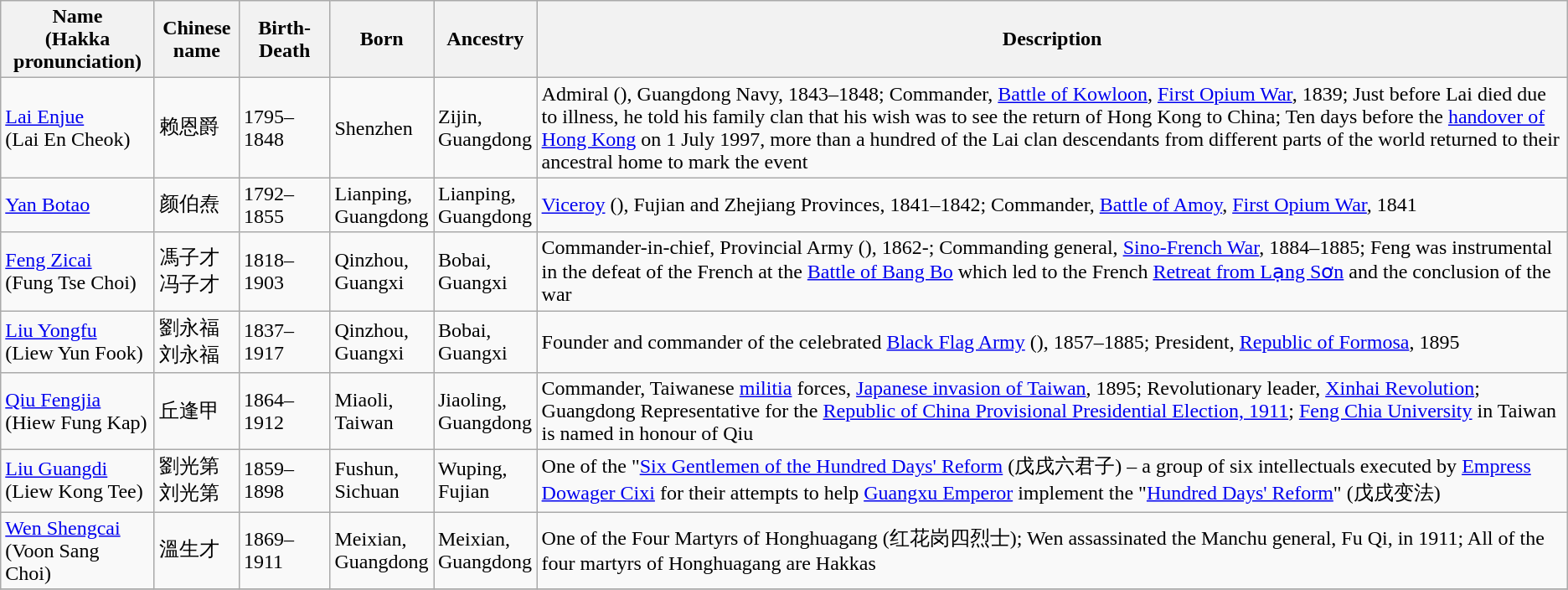<table class="wikitable">
<tr>
<th width="115">Name<br>(Hakka pronunciation)</th>
<th width="60">Chinese name</th>
<th width="65">Birth-Death</th>
<th width="75">Born</th>
<th width="75">Ancestry</th>
<th>Description</th>
</tr>
<tr>
<td><a href='#'>Lai Enjue</a> <br>(Lai En Cheok)</td>
<td>赖恩爵</td>
<td>1795–1848</td>
<td>Shenzhen</td>
<td>Zijin, Guangdong</td>
<td>Admiral (), Guangdong Navy, 1843–1848; Commander, <a href='#'>Battle of Kowloon</a>, <a href='#'>First Opium War</a>, 1839; Just before Lai died due to illness, he told his family clan that his wish was to see the return of Hong Kong to China; Ten days before the <a href='#'>handover of Hong Kong</a> on 1 July 1997, more than a hundred of the Lai clan descendants from different parts of the world returned to their ancestral home to mark the event</td>
</tr>
<tr>
<td><a href='#'>Yan Botao</a></td>
<td>颜伯焘</td>
<td>1792–1855</td>
<td>Lianping, Guangdong</td>
<td>Lianping, Guangdong</td>
<td><a href='#'>Viceroy</a> (), Fujian and Zhejiang Provinces, 1841–1842; Commander, <a href='#'>Battle of Amoy</a>, <a href='#'>First Opium War</a>, 1841</td>
</tr>
<tr>
<td><a href='#'>Feng Zicai</a><br>(Fung Tse Choi)</td>
<td>馮子才<br>冯子才</td>
<td>1818–1903</td>
<td>Qinzhou, Guangxi</td>
<td>Bobai, Guangxi</td>
<td>Commander-in-chief, Provincial Army (), 1862-; Commanding general, <a href='#'>Sino-French War</a>, 1884–1885; Feng was instrumental in the defeat of the French at the <a href='#'>Battle of Bang Bo</a> which led to the French <a href='#'>Retreat from Lạng Sơn</a> and the conclusion of the war</td>
</tr>
<tr>
<td><a href='#'>Liu Yongfu</a><br>(Liew Yun Fook)</td>
<td>劉永福<br>刘永福</td>
<td>1837–1917</td>
<td>Qinzhou, Guangxi</td>
<td>Bobai, Guangxi</td>
<td>Founder and commander of the celebrated <a href='#'>Black Flag Army</a> (), 1857–1885; President, <a href='#'>Republic of Formosa</a>, 1895</td>
</tr>
<tr>
<td><a href='#'>Qiu Fengjia</a><br>(Hiew Fung Kap)</td>
<td>丘逢甲</td>
<td>1864–1912</td>
<td>Miaoli, Taiwan</td>
<td>Jiaoling, Guangdong</td>
<td>Commander, Taiwanese <a href='#'>militia</a> forces, <a href='#'>Japanese invasion of Taiwan</a>, 1895; Revolutionary leader, <a href='#'>Xinhai Revolution</a>; Guangdong Representative for the <a href='#'>Republic of China Provisional Presidential Election, 1911</a>; <a href='#'>Feng Chia University</a> in Taiwan is named in honour of Qiu</td>
</tr>
<tr>
<td><a href='#'>Liu Guangdi</a> <br>(Liew Kong Tee)</td>
<td>劉光第<br>刘光第</td>
<td>1859–1898</td>
<td>Fushun, Sichuan</td>
<td>Wuping, Fujian</td>
<td>One of the "<a href='#'>Six Gentlemen of the Hundred Days' Reform</a> (戊戌六君子) – a group of six intellectuals executed by <a href='#'>Empress Dowager Cixi</a> for their attempts to help <a href='#'>Guangxu Emperor</a> implement the "<a href='#'>Hundred Days' Reform</a>" (戊戌变法)</td>
</tr>
<tr>
<td><a href='#'>Wen Shengcai</a> <br>(Voon Sang Choi)</td>
<td>溫生才</td>
<td>1869–1911</td>
<td>Meixian, Guangdong</td>
<td>Meixian, Guangdong</td>
<td>One of the Four Martyrs of Honghuagang (红花岗四烈士); Wen assassinated the Manchu general, Fu Qi, in 1911; All of the four martyrs of Honghuagang are Hakkas</td>
</tr>
<tr>
</tr>
</table>
